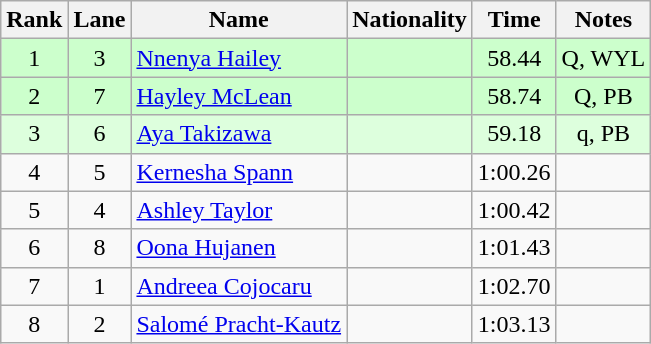<table class="wikitable sortable" style="text-align:center">
<tr>
<th>Rank</th>
<th>Lane</th>
<th>Name</th>
<th>Nationality</th>
<th>Time</th>
<th>Notes</th>
</tr>
<tr bgcolor=ccffcc>
<td align=center>1</td>
<td align=center>3</td>
<td align=left><a href='#'>Nnenya Hailey</a></td>
<td align=left></td>
<td>58.44</td>
<td>Q, WYL</td>
</tr>
<tr bgcolor=ccffcc>
<td align=center>2</td>
<td align=center>7</td>
<td align=left><a href='#'>Hayley McLean</a></td>
<td align=left></td>
<td>58.74</td>
<td>Q, PB</td>
</tr>
<tr bgcolor=ddffdd>
<td align=center>3</td>
<td align=center>6</td>
<td align=left><a href='#'>Aya Takizawa</a></td>
<td align=left></td>
<td>59.18</td>
<td>q, PB</td>
</tr>
<tr>
<td align=center>4</td>
<td align=center>5</td>
<td align=left><a href='#'>Kernesha Spann</a></td>
<td align=left></td>
<td>1:00.26</td>
<td></td>
</tr>
<tr>
<td align=center>5</td>
<td align=center>4</td>
<td align=left><a href='#'>Ashley Taylor</a></td>
<td align=left></td>
<td>1:00.42</td>
<td></td>
</tr>
<tr>
<td align=center>6</td>
<td align=center>8</td>
<td align=left><a href='#'>Oona Hujanen</a></td>
<td align=left></td>
<td>1:01.43</td>
<td></td>
</tr>
<tr>
<td align=center>7</td>
<td align=center>1</td>
<td align=left><a href='#'>Andreea Cojocaru</a></td>
<td align=left></td>
<td>1:02.70</td>
<td></td>
</tr>
<tr>
<td align=center>8</td>
<td align=center>2</td>
<td align=left><a href='#'>Salomé Pracht-Kautz</a></td>
<td align=left></td>
<td>1:03.13</td>
<td></td>
</tr>
</table>
